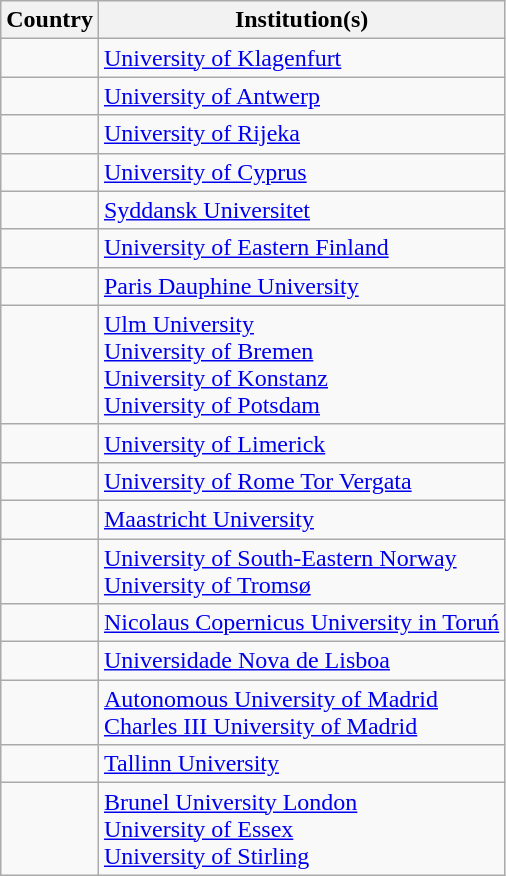<table class="wikitable">
<tr>
<th>Country</th>
<th>Institution(s)</th>
</tr>
<tr>
<td><strong></strong></td>
<td><a href='#'>University of Klagenfurt</a></td>
</tr>
<tr>
<td><strong></strong></td>
<td><a href='#'>University of Antwerp</a></td>
</tr>
<tr>
<td><strong></strong></td>
<td><a href='#'>University of Rijeka</a></td>
</tr>
<tr>
<td><strong></strong></td>
<td><a href='#'>University of Cyprus</a></td>
</tr>
<tr>
<td><strong></strong></td>
<td><a href='#'>Syddansk Universitet</a></td>
</tr>
<tr>
<td><strong></strong></td>
<td><a href='#'>University of Eastern Finland</a></td>
</tr>
<tr>
<td><strong></strong></td>
<td><a href='#'>Paris Dauphine University</a></td>
</tr>
<tr>
<td><strong></strong></td>
<td><a href='#'>Ulm University</a><br><a href='#'>University of Bremen</a><br><a href='#'>University of Konstanz</a><br><a href='#'>University of Potsdam</a></td>
</tr>
<tr>
<td><strong></strong></td>
<td><a href='#'>University of Limerick</a></td>
</tr>
<tr>
<td><strong></strong></td>
<td><a href='#'>University of Rome Tor Vergata</a></td>
</tr>
<tr>
<td><strong></strong></td>
<td><a href='#'>Maastricht University</a></td>
</tr>
<tr>
<td><strong></strong></td>
<td><a href='#'>University of South-Eastern Norway</a><br><a href='#'>University of Tromsø</a></td>
</tr>
<tr>
<td></td>
<td><a href='#'>Nicolaus Copernicus University in Toruń</a></td>
</tr>
<tr>
<td><strong></strong></td>
<td><a href='#'>Universidade Nova de Lisboa</a></td>
</tr>
<tr>
<td><strong></strong></td>
<td><a href='#'>Autonomous University of Madrid</a><br><a href='#'>Charles III University of Madrid</a></td>
</tr>
<tr>
<td></td>
<td><a href='#'>Tallinn University</a></td>
</tr>
<tr>
<td><strong></strong></td>
<td><a href='#'>Brunel University London</a><br><a href='#'>University of Essex</a><br><a href='#'>University of Stirling</a></td>
</tr>
</table>
